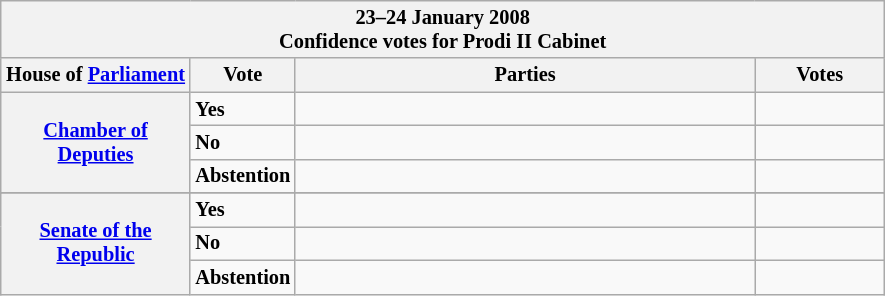<table class="wikitable" style="font-size:85%;">
<tr>
<th colspan="4">23–24 January 2008<br>Confidence votes for Prodi II Cabinet</th>
</tr>
<tr>
<th width="120">House of <a href='#'>Parliament</a></th>
<th width="60">Vote</th>
<th width="300">Parties</th>
<th width="80" align="center">Votes</th>
</tr>
<tr>
<th rowspan="3"><a href='#'>Chamber of Deputies</a><br></th>
<td> <strong>Yes</strong></td>
<td></td>
<td></td>
</tr>
<tr>
<td> <strong>No</strong></td>
<td></td>
<td></td>
</tr>
<tr>
<td><strong>Abstention</strong></td>
<td></td>
<td></td>
</tr>
<tr>
</tr>
<tr>
<th rowspan="3"><a href='#'>Senate of the Republic</a><br></th>
<td> <strong>Yes</strong></td>
<td></td>
<td></td>
</tr>
<tr>
<td> <strong>No</strong></td>
<td></td>
<td></td>
</tr>
<tr>
<td><strong>Abstention</strong></td>
<td></td>
<td></td>
</tr>
</table>
